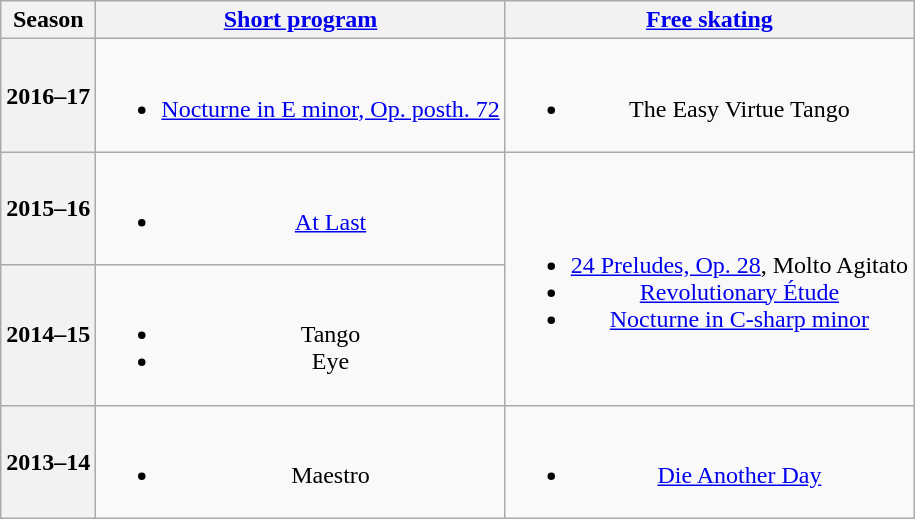<table class=wikitable style=text-align:center>
<tr>
<th>Season</th>
<th><a href='#'>Short program</a></th>
<th><a href='#'>Free skating</a></th>
</tr>
<tr>
<th>2016–17</th>
<td><br><ul><li><a href='#'>Nocturne in E minor, Op. posth. 72</a> <br></li></ul></td>
<td><br><ul><li>The Easy Virtue Tango <br></li></ul></td>
</tr>
<tr>
<th>2015–16 <br> </th>
<td><br><ul><li><a href='#'>At Last</a> <br></li></ul></td>
<td rowspan=2><br><ul><li><a href='#'>24 Preludes, Op. 28</a>, Molto Agitato <br></li><li><a href='#'>Revolutionary Étude</a> <br></li><li><a href='#'>Nocturne in C-sharp minor</a> <br></li></ul></td>
</tr>
<tr>
<th>2014–15 <br> </th>
<td><br><ul><li>Tango <br></li><li>Eye <br></li></ul></td>
</tr>
<tr>
<th>2013–14 <br> </th>
<td><br><ul><li>Maestro <br></li></ul></td>
<td><br><ul><li><a href='#'>Die Another Day</a> <br></li></ul></td>
</tr>
</table>
